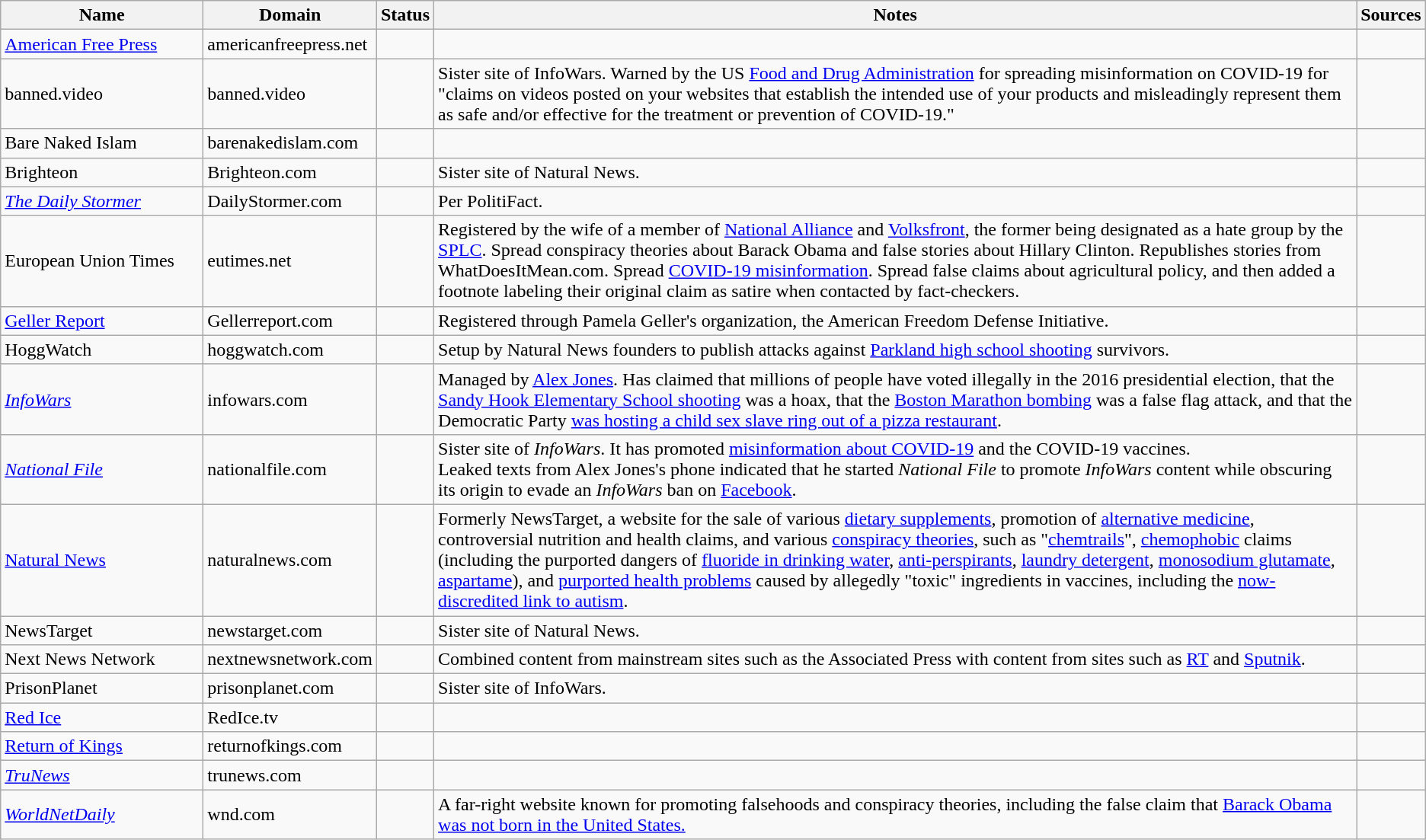<table class="wikitable sortable mw-collapsible">
<tr>
<th width=170>Name</th>
<th>Domain</th>
<th>Status</th>
<th class="unsortable">Notes</th>
<th class="unsortable">Sources</th>
</tr>
<tr>
<td><a href='#'>American Free Press</a></td>
<td>americanfreepress.net</td>
<td></td>
<td></td>
<td></td>
</tr>
<tr>
<td>banned.video</td>
<td>banned.video</td>
<td></td>
<td>Sister site of InfoWars. Warned by the US <a href='#'>Food and Drug Administration</a> for spreading misinformation on COVID-19 for "claims on videos posted on your websites that establish the intended use of your products and misleadingly represent them as safe and/or effective for the treatment or prevention of COVID-19."</td>
<td></td>
</tr>
<tr>
<td>Bare Naked Islam</td>
<td>barenakedislam.com</td>
<td></td>
<td></td>
<td></td>
</tr>
<tr>
<td>Brighteon</td>
<td>Brighteon.com</td>
<td></td>
<td>Sister site of Natural News.</td>
<td></td>
</tr>
<tr>
<td><em><a href='#'>The Daily Stormer</a></em></td>
<td>DailyStormer.com</td>
<td></td>
<td>Per PolitiFact.</td>
<td></td>
</tr>
<tr>
<td>European Union Times</td>
<td>eutimes.net</td>
<td></td>
<td>Registered by the wife of a member of <a href='#'>National Alliance</a> and <a href='#'>Volksfront</a>, the former being designated as a hate group by the <a href='#'>SPLC</a>. Spread conspiracy theories about Barack Obama and false stories about Hillary Clinton. Republishes stories from WhatDoesItMean.com. Spread <a href='#'>COVID-19 misinformation</a>. Spread false claims about agricultural policy, and then added a footnote labeling their original claim as satire when contacted by fact-checkers.</td>
<td></td>
</tr>
<tr>
<td><a href='#'>Geller Report</a></td>
<td>Gellerreport.com</td>
<td></td>
<td>Registered through Pamela Geller's organization, the American Freedom Defense Initiative.</td>
<td></td>
</tr>
<tr>
<td>HoggWatch</td>
<td>hoggwatch.com</td>
<td></td>
<td>Setup by Natural News founders to publish attacks against <a href='#'>Parkland high school shooting</a> survivors.</td>
<td></td>
</tr>
<tr>
<td><em><a href='#'>InfoWars</a></em></td>
<td>infowars.com</td>
<td></td>
<td>Managed by <a href='#'>Alex Jones</a>. Has claimed that millions of people have voted illegally in the 2016 presidential election, that the <a href='#'>Sandy Hook Elementary School shooting</a> was a hoax, that the <a href='#'>Boston Marathon bombing</a> was a false flag attack, and that the Democratic Party <a href='#'>was hosting a child sex slave ring out of a pizza restaurant</a>.</td>
<td></td>
</tr>
<tr>
<td><em><a href='#'>National File</a></em></td>
<td>nationalfile.com</td>
<td></td>
<td>Sister site of <em>InfoWars</em>. It has promoted <a href='#'>misinformation about COVID-19</a> and the COVID-19 vaccines.<br>Leaked texts from Alex Jones's phone indicated that he started <em>National File</em> to promote <em>InfoWars</em> content while obscuring its origin to evade an <em>InfoWars</em> ban on <a href='#'>Facebook</a>.</td>
<td></td>
</tr>
<tr>
<td><a href='#'>Natural News</a></td>
<td>naturalnews.com</td>
<td></td>
<td>Formerly NewsTarget, a website for the sale of various <a href='#'>dietary supplements</a>, promotion of <a href='#'>alternative medicine</a>, controversial nutrition and health claims, and various <a href='#'>conspiracy theories</a>, such as "<a href='#'>chemtrails</a>", <a href='#'>chemophobic</a> claims (including the purported dangers of <a href='#'>fluoride in drinking water</a>, <a href='#'>anti-perspirants</a>, <a href='#'>laundry detergent</a>, <a href='#'>monosodium glutamate</a>, <a href='#'>aspartame</a>), and <a href='#'>purported health problems</a> caused by allegedly "toxic" ingredients in vaccines, including the <a href='#'>now-discredited link to autism</a>.</td>
<td></td>
</tr>
<tr>
<td>NewsTarget</td>
<td>newstarget.com</td>
<td></td>
<td>Sister site of Natural News.</td>
<td></td>
</tr>
<tr>
<td>Next News Network</td>
<td>nextnewsnetwork.com</td>
<td></td>
<td>Combined content from mainstream sites such as the Associated Press with content from sites such as <a href='#'>RT</a> and <a href='#'>Sputnik</a>.</td>
<td></td>
</tr>
<tr>
<td>PrisonPlanet</td>
<td>prisonplanet.com</td>
<td></td>
<td>Sister site of InfoWars.</td>
<td></td>
</tr>
<tr>
<td><a href='#'>Red Ice</a></td>
<td>RedIce.tv</td>
<td></td>
<td></td>
<td></td>
</tr>
<tr>
<td><a href='#'>Return of Kings</a></td>
<td>returnofkings.com</td>
<td></td>
<td></td>
<td></td>
</tr>
<tr>
<td><em><a href='#'>TruNews</a></em></td>
<td>trunews.com</td>
<td></td>
<td></td>
<td></td>
</tr>
<tr>
<td><em><a href='#'>WorldNetDaily</a></em></td>
<td>wnd.com</td>
<td></td>
<td>A far-right website known for promoting falsehoods and conspiracy theories, including the false claim that <a href='#'>Barack Obama</a> <a href='#'>was not born in the United States.</a></td>
<td></td>
</tr>
</table>
